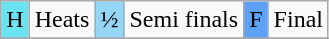<table class="wikitable">
<tr>
<td bgcolor="#6be4f2" align=center>H</td>
<td>Heats</td>
<td bgcolor="#95d6f7" align=center>½</td>
<td>Semi finals</td>
<td bgcolor="#5ea2f7" align=center>F</td>
<td>Final</td>
</tr>
<tr>
</tr>
</table>
